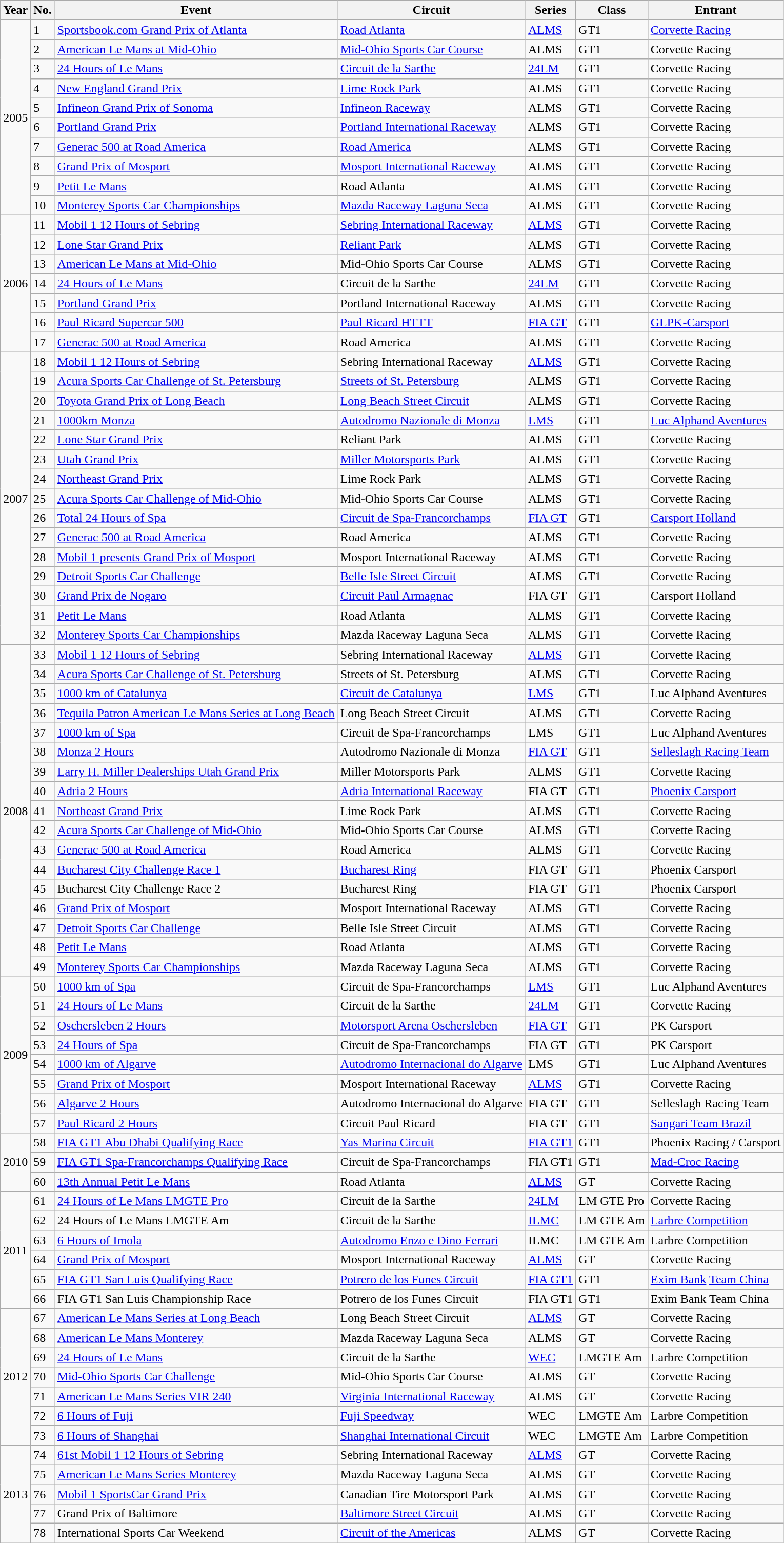<table class="wikitable">
<tr>
<th>Year</th>
<th>No.</th>
<th>Event</th>
<th>Circuit</th>
<th>Series</th>
<th>Class</th>
<th>Entrant</th>
</tr>
<tr>
<td rowspan="10">2005</td>
<td>1</td>
<td><a href='#'>Sportsbook.com Grand Prix of Atlanta</a></td>
<td> <a href='#'>Road Atlanta</a></td>
<td><a href='#'>ALMS</a></td>
<td>GT1</td>
<td> <a href='#'>Corvette Racing</a></td>
</tr>
<tr>
<td>2</td>
<td><a href='#'>American Le Mans at Mid-Ohio</a></td>
<td> <a href='#'>Mid-Ohio Sports Car Course</a></td>
<td>ALMS</td>
<td>GT1</td>
<td> Corvette Racing</td>
</tr>
<tr>
<td>3</td>
<td><a href='#'>24 Hours of Le Mans</a></td>
<td> <a href='#'>Circuit de la Sarthe</a></td>
<td><a href='#'>24LM</a></td>
<td>GT1</td>
<td> Corvette Racing</td>
</tr>
<tr>
<td>4</td>
<td><a href='#'>New England Grand Prix</a></td>
<td> <a href='#'>Lime Rock Park</a></td>
<td>ALMS</td>
<td>GT1</td>
<td> Corvette Racing</td>
</tr>
<tr>
<td>5</td>
<td><a href='#'>Infineon Grand Prix of Sonoma</a></td>
<td> <a href='#'>Infineon Raceway</a></td>
<td>ALMS</td>
<td>GT1</td>
<td> Corvette Racing</td>
</tr>
<tr>
<td>6</td>
<td><a href='#'>Portland Grand Prix</a></td>
<td> <a href='#'>Portland International Raceway</a></td>
<td>ALMS</td>
<td>GT1</td>
<td> Corvette Racing</td>
</tr>
<tr>
<td>7</td>
<td><a href='#'>Generac 500 at Road America</a></td>
<td> <a href='#'>Road America</a></td>
<td>ALMS</td>
<td>GT1</td>
<td> Corvette Racing</td>
</tr>
<tr>
<td>8</td>
<td><a href='#'>Grand Prix of Mosport</a></td>
<td> <a href='#'>Mosport International Raceway</a></td>
<td>ALMS</td>
<td>GT1</td>
<td> Corvette Racing</td>
</tr>
<tr>
<td>9</td>
<td><a href='#'>Petit Le Mans</a></td>
<td> Road Atlanta</td>
<td>ALMS</td>
<td>GT1</td>
<td> Corvette Racing</td>
</tr>
<tr>
<td>10</td>
<td><a href='#'>Monterey Sports Car Championships</a></td>
<td> <a href='#'>Mazda Raceway Laguna Seca</a></td>
<td>ALMS</td>
<td>GT1</td>
<td> Corvette Racing</td>
</tr>
<tr>
<td rowspan="7">2006</td>
<td>11</td>
<td><a href='#'>Mobil 1 12 Hours of Sebring</a></td>
<td> <a href='#'>Sebring International Raceway</a></td>
<td><a href='#'>ALMS</a></td>
<td>GT1</td>
<td> Corvette Racing</td>
</tr>
<tr>
<td>12</td>
<td><a href='#'>Lone Star Grand Prix</a></td>
<td> <a href='#'>Reliant Park</a></td>
<td>ALMS</td>
<td>GT1</td>
<td> Corvette Racing</td>
</tr>
<tr>
<td>13</td>
<td><a href='#'>American Le Mans at Mid-Ohio</a></td>
<td> Mid-Ohio Sports Car Course</td>
<td>ALMS</td>
<td>GT1</td>
<td> Corvette Racing</td>
</tr>
<tr>
<td>14</td>
<td><a href='#'>24 Hours of Le Mans</a></td>
<td> Circuit de la Sarthe</td>
<td><a href='#'>24LM</a></td>
<td>GT1</td>
<td> Corvette Racing</td>
</tr>
<tr>
<td>15</td>
<td><a href='#'>Portland Grand Prix</a></td>
<td> Portland International Raceway</td>
<td>ALMS</td>
<td>GT1</td>
<td> Corvette Racing</td>
</tr>
<tr>
<td>16</td>
<td><a href='#'>Paul Ricard Supercar 500</a></td>
<td> <a href='#'>Paul Ricard HTTT</a></td>
<td><a href='#'>FIA GT</a></td>
<td>GT1</td>
<td> <a href='#'>GLPK-Carsport</a></td>
</tr>
<tr>
<td>17</td>
<td><a href='#'>Generac 500 at Road America</a></td>
<td> Road America</td>
<td>ALMS</td>
<td>GT1</td>
<td> Corvette Racing</td>
</tr>
<tr>
<td rowspan="15">2007</td>
<td>18</td>
<td><a href='#'>Mobil 1 12 Hours of Sebring</a></td>
<td> Sebring International Raceway</td>
<td><a href='#'>ALMS</a></td>
<td>GT1</td>
<td> Corvette Racing</td>
</tr>
<tr>
<td>19</td>
<td><a href='#'>Acura Sports Car Challenge of St. Petersburg</a></td>
<td> <a href='#'>Streets of St. Petersburg</a></td>
<td>ALMS</td>
<td>GT1</td>
<td> Corvette Racing</td>
</tr>
<tr>
<td>20</td>
<td><a href='#'>Toyota Grand Prix of Long Beach</a></td>
<td> <a href='#'>Long Beach Street Circuit</a></td>
<td>ALMS</td>
<td>GT1</td>
<td> Corvette Racing</td>
</tr>
<tr>
<td>21</td>
<td><a href='#'>1000km Monza</a></td>
<td> <a href='#'>Autodromo Nazionale di Monza</a></td>
<td><a href='#'>LMS</a></td>
<td>GT1</td>
<td> <a href='#'>Luc Alphand Aventures</a></td>
</tr>
<tr>
<td>22</td>
<td><a href='#'>Lone Star Grand Prix</a></td>
<td> Reliant Park</td>
<td>ALMS</td>
<td>GT1</td>
<td> Corvette Racing</td>
</tr>
<tr>
<td>23</td>
<td><a href='#'>Utah Grand Prix</a></td>
<td> <a href='#'>Miller Motorsports Park</a></td>
<td>ALMS</td>
<td>GT1</td>
<td> Corvette Racing</td>
</tr>
<tr>
<td>24</td>
<td><a href='#'>Northeast Grand Prix</a></td>
<td> Lime Rock Park</td>
<td>ALMS</td>
<td>GT1</td>
<td> Corvette Racing</td>
</tr>
<tr>
<td>25</td>
<td><a href='#'>Acura Sports Car Challenge of Mid-Ohio</a></td>
<td> Mid-Ohio Sports Car Course</td>
<td>ALMS</td>
<td>GT1</td>
<td> Corvette Racing</td>
</tr>
<tr>
<td>26</td>
<td><a href='#'>Total 24 Hours of Spa</a></td>
<td> <a href='#'>Circuit de Spa-Francorchamps</a></td>
<td><a href='#'>FIA GT</a></td>
<td>GT1</td>
<td> <a href='#'>Carsport Holland</a></td>
</tr>
<tr>
<td>27</td>
<td><a href='#'>Generac 500 at Road America</a></td>
<td> Road America</td>
<td>ALMS</td>
<td>GT1</td>
<td> Corvette Racing</td>
</tr>
<tr>
<td>28</td>
<td><a href='#'>Mobil 1 presents Grand Prix of Mosport</a></td>
<td> Mosport International Raceway</td>
<td>ALMS</td>
<td>GT1</td>
<td> Corvette Racing</td>
</tr>
<tr>
<td>29</td>
<td><a href='#'>Detroit Sports Car Challenge</a></td>
<td> <a href='#'>Belle Isle Street Circuit</a></td>
<td>ALMS</td>
<td>GT1</td>
<td> Corvette Racing</td>
</tr>
<tr>
<td>30</td>
<td><a href='#'>Grand Prix de Nogaro</a></td>
<td> <a href='#'>Circuit Paul Armagnac</a></td>
<td>FIA GT</td>
<td>GT1</td>
<td> Carsport Holland</td>
</tr>
<tr>
<td>31</td>
<td><a href='#'>Petit Le Mans</a></td>
<td> Road Atlanta</td>
<td>ALMS</td>
<td>GT1</td>
<td> Corvette Racing</td>
</tr>
<tr>
<td>32</td>
<td><a href='#'>Monterey Sports Car Championships</a></td>
<td> Mazda Raceway Laguna Seca</td>
<td>ALMS</td>
<td>GT1</td>
<td> Corvette Racing</td>
</tr>
<tr>
<td rowspan="17">2008</td>
<td>33</td>
<td><a href='#'>Mobil 1 12 Hours of Sebring</a></td>
<td> Sebring International Raceway</td>
<td><a href='#'>ALMS</a></td>
<td>GT1</td>
<td> Corvette Racing</td>
</tr>
<tr>
<td>34</td>
<td><a href='#'>Acura Sports Car Challenge of St. Petersburg</a></td>
<td> Streets of St. Petersburg</td>
<td>ALMS</td>
<td>GT1</td>
<td> Corvette Racing</td>
</tr>
<tr>
<td>35</td>
<td><a href='#'>1000 km of Catalunya</a></td>
<td> <a href='#'>Circuit de Catalunya</a></td>
<td><a href='#'>LMS</a></td>
<td>GT1</td>
<td> Luc Alphand Aventures</td>
</tr>
<tr>
<td>36</td>
<td><a href='#'>Tequila Patron American Le Mans Series at Long Beach</a></td>
<td> Long Beach Street Circuit</td>
<td>ALMS</td>
<td>GT1</td>
<td> Corvette Racing</td>
</tr>
<tr>
<td>37</td>
<td><a href='#'>1000 km of Spa</a></td>
<td> Circuit de Spa-Francorchamps</td>
<td>LMS</td>
<td>GT1</td>
<td> Luc Alphand Aventures</td>
</tr>
<tr>
<td>38</td>
<td><a href='#'>Monza 2 Hours</a></td>
<td> Autodromo Nazionale di Monza</td>
<td><a href='#'>FIA GT</a></td>
<td>GT1</td>
<td> <a href='#'>Selleslagh Racing Team</a></td>
</tr>
<tr>
<td>39</td>
<td><a href='#'>Larry H. Miller Dealerships Utah Grand Prix</a></td>
<td> Miller Motorsports Park</td>
<td>ALMS</td>
<td>GT1</td>
<td> Corvette Racing</td>
</tr>
<tr>
<td>40</td>
<td><a href='#'>Adria 2 Hours</a></td>
<td> <a href='#'>Adria International Raceway</a></td>
<td>FIA GT</td>
<td>GT1</td>
<td> <a href='#'>Phoenix Carsport</a></td>
</tr>
<tr>
<td>41</td>
<td><a href='#'>Northeast Grand Prix</a></td>
<td> Lime Rock Park</td>
<td>ALMS</td>
<td>GT1</td>
<td> Corvette Racing</td>
</tr>
<tr>
<td>42</td>
<td><a href='#'>Acura Sports Car Challenge of Mid-Ohio</a></td>
<td> Mid-Ohio Sports Car Course</td>
<td>ALMS</td>
<td>GT1</td>
<td> Corvette Racing</td>
</tr>
<tr>
<td>43</td>
<td><a href='#'>Generac 500 at Road America</a></td>
<td> Road America</td>
<td>ALMS</td>
<td>GT1</td>
<td> Corvette Racing</td>
</tr>
<tr>
<td>44</td>
<td><a href='#'>Bucharest City Challenge Race 1</a></td>
<td> <a href='#'>Bucharest Ring</a></td>
<td>FIA GT</td>
<td>GT1</td>
<td> Phoenix Carsport</td>
</tr>
<tr>
<td>45</td>
<td>Bucharest City Challenge Race 2</td>
<td> Bucharest Ring</td>
<td>FIA GT</td>
<td>GT1</td>
<td> Phoenix Carsport</td>
</tr>
<tr>
<td>46</td>
<td><a href='#'>Grand Prix of Mosport</a></td>
<td> Mosport International Raceway</td>
<td>ALMS</td>
<td>GT1</td>
<td> Corvette Racing</td>
</tr>
<tr>
<td>47</td>
<td><a href='#'>Detroit Sports Car Challenge</a></td>
<td> Belle Isle Street Circuit</td>
<td>ALMS</td>
<td>GT1</td>
<td> Corvette Racing</td>
</tr>
<tr>
<td>48</td>
<td><a href='#'>Petit Le Mans</a></td>
<td> Road Atlanta</td>
<td>ALMS</td>
<td>GT1</td>
<td> Corvette Racing</td>
</tr>
<tr>
<td>49</td>
<td><a href='#'>Monterey Sports Car Championships</a></td>
<td> Mazda Raceway Laguna Seca</td>
<td>ALMS</td>
<td>GT1</td>
<td> Corvette Racing</td>
</tr>
<tr>
<td rowspan="8">2009</td>
<td>50</td>
<td><a href='#'>1000 km of Spa</a></td>
<td> Circuit de Spa-Francorchamps</td>
<td><a href='#'>LMS</a></td>
<td>GT1</td>
<td> Luc Alphand Aventures</td>
</tr>
<tr>
<td>51</td>
<td><a href='#'>24 Hours of Le Mans</a></td>
<td> Circuit de la Sarthe</td>
<td><a href='#'>24LM</a></td>
<td>GT1</td>
<td> Corvette Racing</td>
</tr>
<tr>
<td>52</td>
<td><a href='#'>Oschersleben 2 Hours</a></td>
<td> <a href='#'>Motorsport Arena Oschersleben</a></td>
<td><a href='#'>FIA GT</a></td>
<td>GT1</td>
<td> PK Carsport</td>
</tr>
<tr>
<td>53</td>
<td><a href='#'>24 Hours of Spa</a></td>
<td> Circuit de Spa-Francorchamps</td>
<td>FIA GT</td>
<td>GT1</td>
<td> PK Carsport</td>
</tr>
<tr>
<td>54</td>
<td><a href='#'>1000 km of Algarve</a></td>
<td> <a href='#'>Autodromo Internacional do Algarve</a></td>
<td>LMS</td>
<td>GT1</td>
<td> Luc Alphand Aventures</td>
</tr>
<tr>
<td>55</td>
<td><a href='#'>Grand Prix of Mosport</a></td>
<td> Mosport International Raceway</td>
<td><a href='#'>ALMS</a></td>
<td>GT1</td>
<td> Corvette Racing</td>
</tr>
<tr>
<td>56</td>
<td><a href='#'>Algarve 2 Hours</a></td>
<td> Autodromo Internacional do Algarve</td>
<td>FIA GT</td>
<td>GT1</td>
<td> Selleslagh Racing Team</td>
</tr>
<tr>
<td>57</td>
<td><a href='#'>Paul Ricard 2 Hours</a></td>
<td> Circuit Paul Ricard</td>
<td>FIA GT</td>
<td>GT1</td>
<td> <a href='#'>Sangari Team Brazil</a></td>
</tr>
<tr>
<td rowspan="3">2010</td>
<td>58</td>
<td><a href='#'>FIA GT1 Abu Dhabi Qualifying Race</a></td>
<td> <a href='#'>Yas Marina Circuit</a></td>
<td><a href='#'>FIA GT1</a></td>
<td>GT1</td>
<td> Phoenix Racing / Carsport</td>
</tr>
<tr>
<td>59</td>
<td><a href='#'>FIA GT1 Spa-Francorchamps Qualifying Race</a></td>
<td> Circuit de Spa-Francorchamps</td>
<td>FIA GT1</td>
<td>GT1</td>
<td> <a href='#'>Mad-Croc Racing</a></td>
</tr>
<tr>
<td>60</td>
<td><a href='#'>13th Annual Petit Le Mans</a></td>
<td> Road Atlanta</td>
<td><a href='#'>ALMS</a></td>
<td>GT</td>
<td> Corvette Racing</td>
</tr>
<tr>
<td rowspan="6">2011</td>
<td>61</td>
<td><a href='#'>24 Hours of Le Mans LMGTE Pro</a></td>
<td> Circuit de la Sarthe</td>
<td><a href='#'>24LM</a></td>
<td>LM GTE Pro</td>
<td> Corvette Racing</td>
</tr>
<tr>
<td>62</td>
<td>24 Hours of Le Mans LMGTE Am</td>
<td> Circuit de la Sarthe</td>
<td><a href='#'>ILMC</a></td>
<td>LM GTE Am</td>
<td> <a href='#'>Larbre Competition</a></td>
</tr>
<tr>
<td>63</td>
<td><a href='#'>6 Hours of Imola</a></td>
<td> <a href='#'>Autodromo Enzo e Dino Ferrari</a></td>
<td>ILMC</td>
<td>LM GTE Am</td>
<td> Larbre Competition</td>
</tr>
<tr>
<td>64</td>
<td><a href='#'>Grand Prix of Mosport</a></td>
<td> Mosport International Raceway</td>
<td><a href='#'>ALMS</a></td>
<td>GT</td>
<td> Corvette Racing</td>
</tr>
<tr>
<td>65</td>
<td><a href='#'>FIA GT1 San Luis Qualifying Race</a></td>
<td> <a href='#'>Potrero de los Funes Circuit</a></td>
<td><a href='#'>FIA GT1</a></td>
<td>GT1</td>
<td> <a href='#'>Exim Bank</a> <a href='#'>Team China</a></td>
</tr>
<tr>
<td>66</td>
<td>FIA GT1 San Luis Championship Race</td>
<td> Potrero de los Funes Circuit</td>
<td>FIA GT1</td>
<td>GT1</td>
<td> Exim Bank Team China</td>
</tr>
<tr>
<td rowspan="7">2012</td>
<td>67</td>
<td><a href='#'>American Le Mans Series at Long Beach</a></td>
<td> Long Beach Street Circuit</td>
<td><a href='#'>ALMS</a></td>
<td>GT</td>
<td> Corvette Racing</td>
</tr>
<tr>
<td>68</td>
<td><a href='#'>American Le Mans Monterey</a></td>
<td> Mazda Raceway Laguna Seca</td>
<td>ALMS</td>
<td>GT</td>
<td> Corvette Racing</td>
</tr>
<tr>
<td>69</td>
<td><a href='#'>24 Hours of Le Mans</a></td>
<td> Circuit de la Sarthe</td>
<td><a href='#'>WEC</a></td>
<td>LMGTE Am</td>
<td> Larbre Competition</td>
</tr>
<tr>
<td>70</td>
<td><a href='#'>Mid-Ohio Sports Car Challenge</a></td>
<td> Mid-Ohio Sports Car Course</td>
<td>ALMS</td>
<td>GT</td>
<td> Corvette Racing</td>
</tr>
<tr>
<td>71</td>
<td><a href='#'>American Le Mans Series VIR 240</a></td>
<td> <a href='#'>Virginia International Raceway</a></td>
<td>ALMS</td>
<td>GT</td>
<td> Corvette Racing</td>
</tr>
<tr>
<td>72</td>
<td><a href='#'>6 Hours of Fuji</a></td>
<td> <a href='#'>Fuji Speedway</a></td>
<td>WEC</td>
<td>LMGTE Am</td>
<td> Larbre Competition</td>
</tr>
<tr>
<td>73</td>
<td><a href='#'>6 Hours of Shanghai</a></td>
<td> <a href='#'>Shanghai International Circuit</a></td>
<td>WEC</td>
<td>LMGTE Am</td>
<td> Larbre Competition</td>
</tr>
<tr>
<td rowspan="5">2013</td>
<td>74</td>
<td><a href='#'>61st Mobil 1 12 Hours of Sebring</a></td>
<td> Sebring International Raceway</td>
<td><a href='#'>ALMS</a></td>
<td>GT</td>
<td> Corvette Racing</td>
</tr>
<tr>
<td>75</td>
<td><a href='#'>American Le Mans Series Monterey</a></td>
<td> Mazda Raceway Laguna Seca</td>
<td>ALMS</td>
<td>GT</td>
<td> Corvette Racing</td>
</tr>
<tr>
<td>76</td>
<td><a href='#'>Mobil 1 SportsCar Grand Prix</a></td>
<td> Canadian Tire Motorsport Park</td>
<td>ALMS</td>
<td>GT</td>
<td> Corvette Racing</td>
</tr>
<tr>
<td>77</td>
<td>Grand Prix of Baltimore</td>
<td> <a href='#'>Baltimore Street Circuit</a></td>
<td>ALMS</td>
<td>GT</td>
<td> Corvette Racing</td>
</tr>
<tr>
<td>78</td>
<td>International Sports Car Weekend</td>
<td> <a href='#'>Circuit of the Americas</a></td>
<td>ALMS</td>
<td>GT</td>
<td> Corvette Racing</td>
</tr>
</table>
